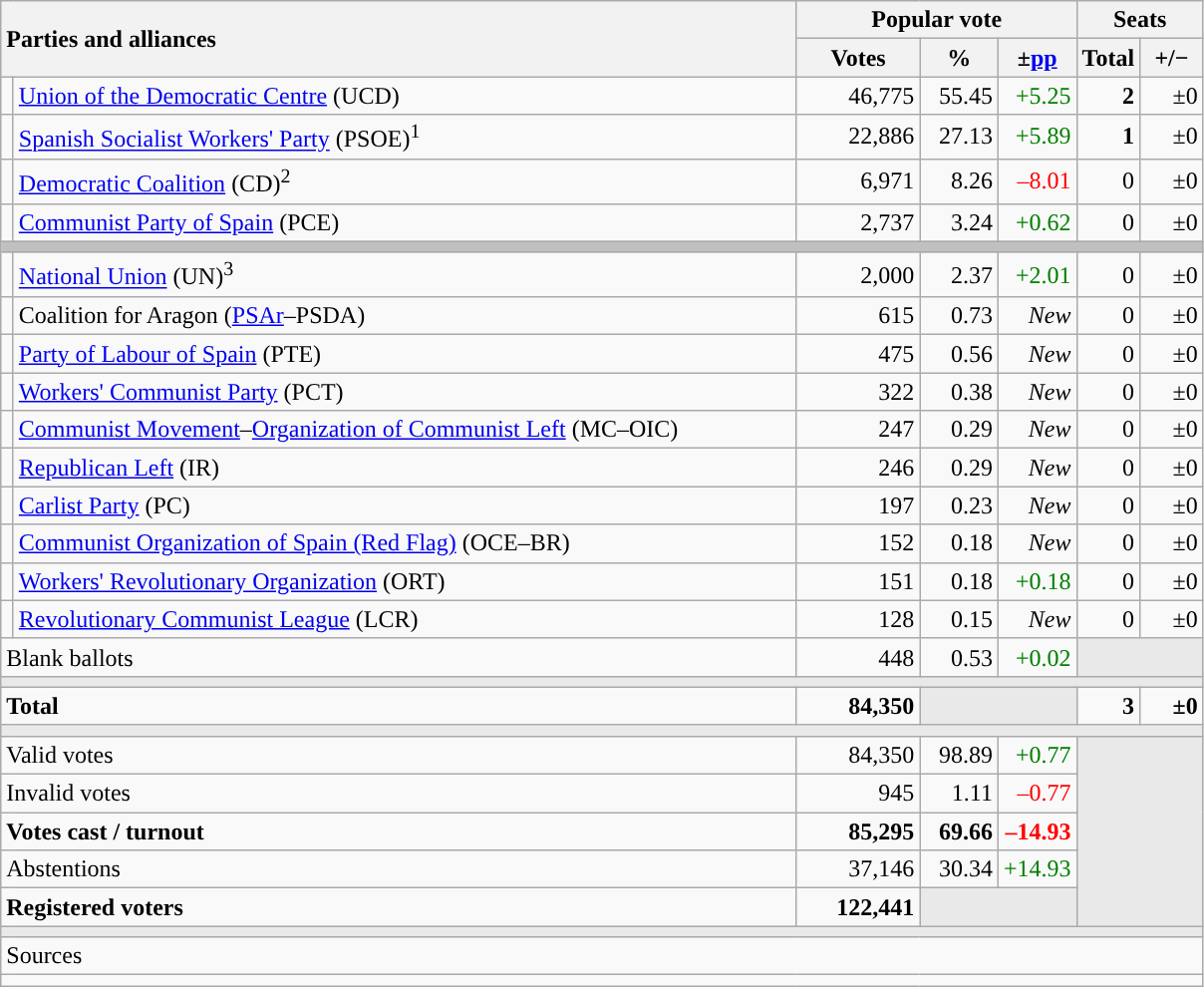<table class="wikitable" style="text-align:right;">
<tr>
<th style="text-align:left;" rowspan="2" colspan="2" width="525">Parties and alliances</th>
<th colspan="3">Popular vote</th>
<th colspan="2">Seats</th>
</tr>
<tr>
<th width="75">Votes</th>
<th width="45">%</th>
<th width="45">±<a href='#'>pp</a></th>
<th width="35">Total</th>
<th width="35">+/−</th>
</tr>
<tr>
<td width="1" style="color:inherit;background:"></td>
<td align="left"><a href='#'>Union of the Democratic Centre</a> (UCD)</td>
<td>46,775</td>
<td>55.45</td>
<td style="color:green;">+5.25</td>
<td><strong>2</strong></td>
<td>±0</td>
</tr>
<tr>
<td style="color:inherit;background:"></td>
<td align="left"><a href='#'>Spanish Socialist Workers' Party</a> (PSOE)<sup>1</sup></td>
<td>22,886</td>
<td>27.13</td>
<td style="color:green;">+5.89</td>
<td><strong>1</strong></td>
<td>±0</td>
</tr>
<tr>
<td style="color:inherit;background:"></td>
<td align="left"><a href='#'>Democratic Coalition</a> (CD)<sup>2</sup></td>
<td>6,971</td>
<td>8.26</td>
<td style="color:red;">–8.01</td>
<td>0</td>
<td>±0</td>
</tr>
<tr>
<td style="color:inherit;background:"></td>
<td align="left"><a href='#'>Communist Party of Spain</a> (PCE)</td>
<td>2,737</td>
<td>3.24</td>
<td style="color:green;">+0.62</td>
<td>0</td>
<td>±0</td>
</tr>
<tr>
<td colspan="7" bgcolor="#C0C0C0"></td>
</tr>
<tr>
<td style="color:inherit;background:"></td>
<td align="left"><a href='#'>National Union</a> (UN)<sup>3</sup></td>
<td>2,000</td>
<td>2.37</td>
<td style="color:green;">+2.01</td>
<td>0</td>
<td>±0</td>
</tr>
<tr>
<td style="color:inherit;background:"></td>
<td align="left">Coalition for Aragon (<a href='#'>PSAr</a>–PSDA)</td>
<td>615</td>
<td>0.73</td>
<td><em>New</em></td>
<td>0</td>
<td>±0</td>
</tr>
<tr>
<td style="color:inherit;background:"></td>
<td align="left"><a href='#'>Party of Labour of Spain</a> (PTE)</td>
<td>475</td>
<td>0.56</td>
<td><em>New</em></td>
<td>0</td>
<td>±0</td>
</tr>
<tr>
<td style="color:inherit;background:"></td>
<td align="left"><a href='#'>Workers' Communist Party</a> (PCT)</td>
<td>322</td>
<td>0.38</td>
<td><em>New</em></td>
<td>0</td>
<td>±0</td>
</tr>
<tr>
<td style="color:inherit;background:"></td>
<td align="left"><a href='#'>Communist Movement</a>–<a href='#'>Organization of Communist Left</a> (MC–OIC)</td>
<td>247</td>
<td>0.29</td>
<td><em>New</em></td>
<td>0</td>
<td>±0</td>
</tr>
<tr>
<td style="color:inherit;background:"></td>
<td align="left"><a href='#'>Republican Left</a> (IR)</td>
<td>246</td>
<td>0.29</td>
<td><em>New</em></td>
<td>0</td>
<td>±0</td>
</tr>
<tr>
<td style="color:inherit;background:"></td>
<td align="left"><a href='#'>Carlist Party</a> (PC)</td>
<td>197</td>
<td>0.23</td>
<td><em>New</em></td>
<td>0</td>
<td>±0</td>
</tr>
<tr>
<td style="color:inherit;background:"></td>
<td align="left"><a href='#'>Communist Organization of Spain (Red Flag)</a> (OCE–BR)</td>
<td>152</td>
<td>0.18</td>
<td><em>New</em></td>
<td>0</td>
<td>±0</td>
</tr>
<tr>
<td style="color:inherit;background:"></td>
<td align="left"><a href='#'>Workers' Revolutionary Organization</a> (ORT)</td>
<td>151</td>
<td>0.18</td>
<td style="color:green;">+0.18</td>
<td>0</td>
<td>±0</td>
</tr>
<tr>
<td style="color:inherit;background:"></td>
<td align="left"><a href='#'>Revolutionary Communist League</a> (LCR)</td>
<td>128</td>
<td>0.15</td>
<td><em>New</em></td>
<td>0</td>
<td>±0</td>
</tr>
<tr>
<td align="left" colspan="2">Blank ballots</td>
<td>448</td>
<td>0.53</td>
<td style="color:green;">+0.02</td>
<td bgcolor="#E9E9E9" colspan="2"></td>
</tr>
<tr>
<td colspan="7" bgcolor="#E9E9E9"></td>
</tr>
<tr style="font-weight:bold;">
<td align="left" colspan="2">Total</td>
<td>84,350</td>
<td bgcolor="#E9E9E9" colspan="2"></td>
<td>3</td>
<td>±0</td>
</tr>
<tr>
<td colspan="7" bgcolor="#E9E9E9"></td>
</tr>
<tr>
<td align="left" colspan="2">Valid votes</td>
<td>84,350</td>
<td>98.89</td>
<td style="color:green;">+0.77</td>
<td bgcolor="#E9E9E9" colspan="2" rowspan="5"></td>
</tr>
<tr>
<td align="left" colspan="2">Invalid votes</td>
<td>945</td>
<td>1.11</td>
<td style="color:red;">–0.77</td>
</tr>
<tr style="font-weight:bold;">
<td align="left" colspan="2">Votes cast / turnout</td>
<td>85,295</td>
<td>69.66</td>
<td style="color:red;">–14.93</td>
</tr>
<tr>
<td align="left" colspan="2">Abstentions</td>
<td>37,146</td>
<td>30.34</td>
<td style="color:green;">+14.93</td>
</tr>
<tr style="font-weight:bold;">
<td align="left" colspan="2">Registered voters</td>
<td>122,441</td>
<td bgcolor="#E9E9E9" colspan="2"></td>
</tr>
<tr>
<td colspan="7" bgcolor="#E9E9E9"></td>
</tr>
<tr>
<td align="left" colspan="7">Sources</td>
</tr>
<tr>
<td colspan="7" style="text-align:left; max-width:790px;"></td>
</tr>
</table>
